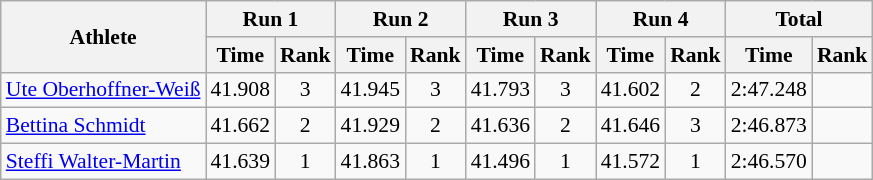<table class="wikitable" border="1" style="font-size:90%">
<tr>
<th rowspan="2">Athlete</th>
<th colspan="2">Run 1</th>
<th colspan="2">Run 2</th>
<th colspan="2">Run 3</th>
<th colspan="2">Run 4</th>
<th colspan="2">Total</th>
</tr>
<tr>
<th>Time</th>
<th>Rank</th>
<th>Time</th>
<th>Rank</th>
<th>Time</th>
<th>Rank</th>
<th>Time</th>
<th>Rank</th>
<th>Time</th>
<th>Rank</th>
</tr>
<tr>
<td><a href='#'>Ute Oberhoffner-Weiß</a></td>
<td align="center">41.908</td>
<td align="center">3</td>
<td align="center">41.945</td>
<td align="center">3</td>
<td align="center">41.793</td>
<td align="center">3</td>
<td align="center">41.602</td>
<td align="center">2</td>
<td align="center">2:47.248</td>
<td align="center"></td>
</tr>
<tr>
<td><a href='#'>Bettina Schmidt</a></td>
<td align="center">41.662</td>
<td align="center">2</td>
<td align="center">41.929</td>
<td align="center">2</td>
<td align="center">41.636</td>
<td align="center">2</td>
<td align="center">41.646</td>
<td align="center">3</td>
<td align="center">2:46.873</td>
<td align="center"></td>
</tr>
<tr>
<td><a href='#'>Steffi Walter-Martin</a></td>
<td align="center">41.639</td>
<td align="center">1</td>
<td align="center">41.863</td>
<td align="center">1</td>
<td align="center">41.496</td>
<td align="center">1</td>
<td align="center">41.572</td>
<td align="center">1</td>
<td align="center">2:46.570</td>
<td align="center"></td>
</tr>
</table>
